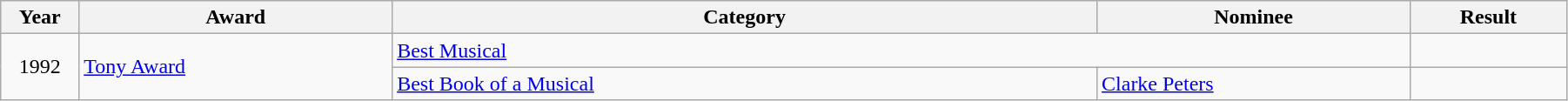<table class="wikitable" width="95%">
<tr>
<th width="5%">Year</th>
<th width="20%">Award</th>
<th width="45%">Category</th>
<th width="20%">Nominee</th>
<th width="10%">Result</th>
</tr>
<tr>
<td rowspan="2" align="center">1992</td>
<td rowspan="2"><a href='#'>Tony Award</a></td>
<td colspan="2"><a href='#'>Best Musical</a></td>
<td></td>
</tr>
<tr>
<td><a href='#'>Best Book of a Musical</a></td>
<td><a href='#'>Clarke Peters</a></td>
<td></td>
</tr>
</table>
